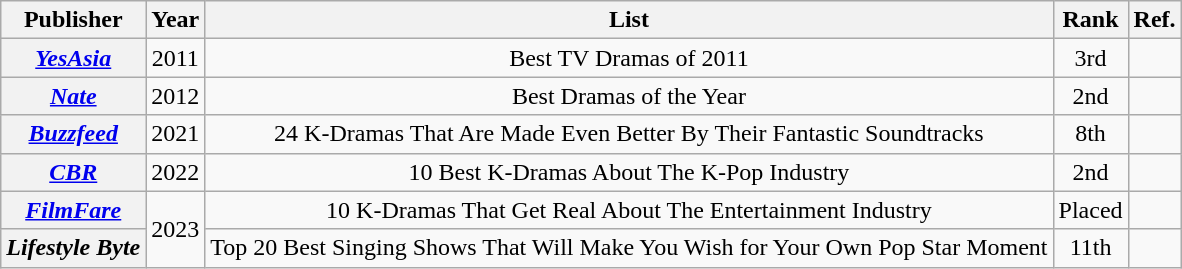<table class="wikitable plainrowheaders" style="text-align:center;">
<tr>
<th>Publisher</th>
<th>Year</th>
<th>List</th>
<th>Rank</th>
<th>Ref.</th>
</tr>
<tr>
<th scope="row"><em><a href='#'>YesAsia</a></em></th>
<td>2011</td>
<td>Best TV Dramas of 2011</td>
<td>3rd</td>
<td></td>
</tr>
<tr>
<th scope="row"><em><a href='#'>Nate</a></em></th>
<td>2012</td>
<td>Best Dramas of the Year</td>
<td>2nd</td>
<td></td>
</tr>
<tr>
<th scope="row"><a href='#'><em>Buzzfeed</em></a></th>
<td>2021</td>
<td>24 K-Dramas That Are Made Even Better By Their Fantastic Soundtracks</td>
<td>8th</td>
<td></td>
</tr>
<tr>
<th scope="row"><em><a href='#'>CBR</a></em></th>
<td>2022</td>
<td>10 Best K-Dramas About The K-Pop Industry</td>
<td>2nd</td>
<td></td>
</tr>
<tr>
<th scope="row"><em><a href='#'>FilmFare</a></em></th>
<td rowspan="2">2023</td>
<td>10 K-Dramas That Get Real About The Entertainment Industry</td>
<td>Placed</td>
<td></td>
</tr>
<tr>
<th scope="row"><em>Lifestyle Byte</em></th>
<td>Top 20 Best Singing Shows That Will Make You Wish for Your Own Pop Star Moment</td>
<td>11th</td>
<td></td>
</tr>
</table>
